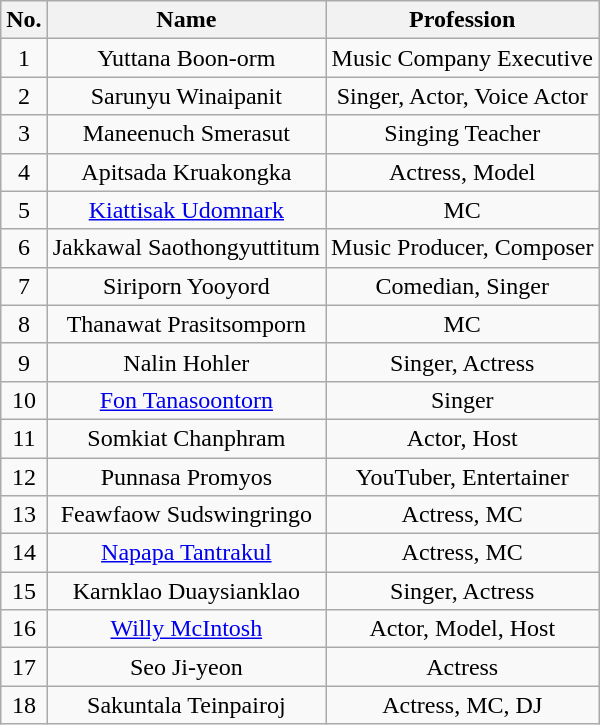<table class="wikitable" style="text-align:center;">
<tr>
<th>No.</th>
<th>Name</th>
<th>Profession</th>
</tr>
<tr>
<td>1</td>
<td>Yuttana Boon-orm</td>
<td>Music Company Executive</td>
</tr>
<tr>
<td>2</td>
<td>Sarunyu Winaipanit</td>
<td>Singer, Actor, Voice Actor</td>
</tr>
<tr>
<td>3</td>
<td>Maneenuch Smerasut</td>
<td>Singing Teacher</td>
</tr>
<tr>
<td>4</td>
<td>Apitsada Kruakongka</td>
<td>Actress, Model</td>
</tr>
<tr>
<td>5</td>
<td><a href='#'>Kiattisak Udomnark</a></td>
<td>MC</td>
</tr>
<tr>
<td>6</td>
<td>Jakkawal Saothongyuttitum</td>
<td>Music Producer, Composer</td>
</tr>
<tr>
<td>7</td>
<td>Siriporn Yooyord</td>
<td>Comedian, Singer</td>
</tr>
<tr>
<td>8</td>
<td>Thanawat Prasitsomporn</td>
<td>MC</td>
</tr>
<tr>
<td>9</td>
<td>Nalin Hohler</td>
<td>Singer, Actress</td>
</tr>
<tr>
<td>10</td>
<td><a href='#'>Fon Tanasoontorn</a></td>
<td>Singer</td>
</tr>
<tr>
<td>11</td>
<td>Somkiat Chanphram</td>
<td>Actor, Host</td>
</tr>
<tr>
<td>12</td>
<td>Punnasa Promyos</td>
<td>YouTuber, Entertainer</td>
</tr>
<tr>
<td>13</td>
<td>Feawfaow Sudswingringo</td>
<td>Actress, MC</td>
</tr>
<tr>
<td>14</td>
<td><a href='#'>Napapa Tantrakul</a></td>
<td>Actress, MC</td>
</tr>
<tr>
<td>15</td>
<td>Karnklao Duaysianklao</td>
<td>Singer, Actress</td>
</tr>
<tr>
<td>16</td>
<td><a href='#'>Willy McIntosh</a></td>
<td>Actor, Model, Host</td>
</tr>
<tr>
<td>17</td>
<td>Seo Ji-yeon</td>
<td>Actress</td>
</tr>
<tr>
<td>18</td>
<td>Sakuntala Teinpairoj</td>
<td>Actress, MC, DJ</td>
</tr>
</table>
